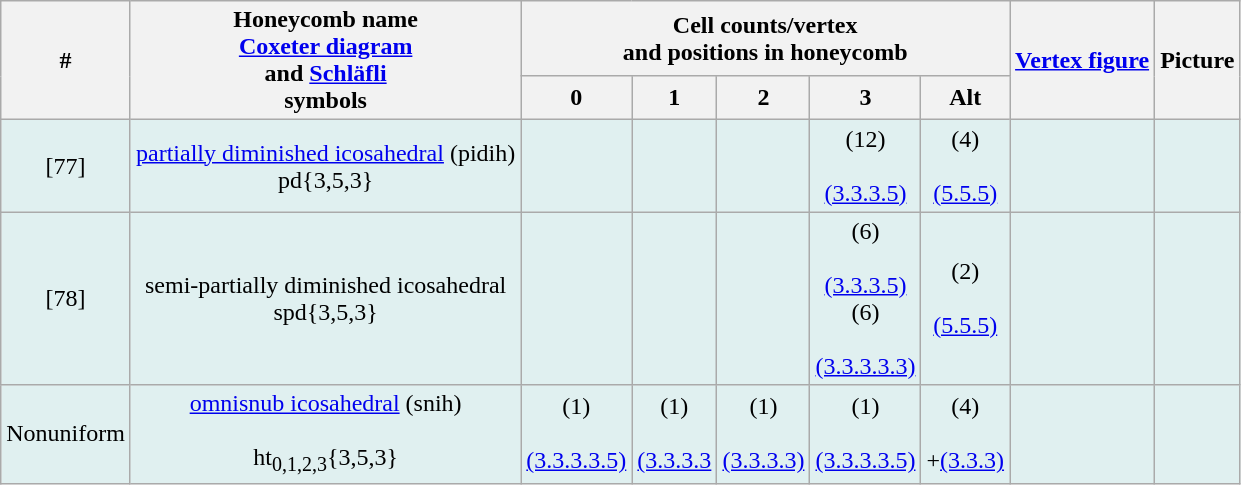<table class="wikitable">
<tr>
<th rowspan=2>#</th>
<th rowspan=2>Honeycomb name<br><a href='#'>Coxeter diagram</a><br>and <a href='#'>Schläfli</a><br>symbols</th>
<th colspan=5>Cell counts/vertex<br>and positions in honeycomb</th>
<th rowspan=2><a href='#'>Vertex figure</a></th>
<th rowspan=2>Picture</th>
</tr>
<tr align=center>
<th>0<br></th>
<th>1<br></th>
<th>2<br></th>
<th>3<br></th>
<th>Alt</th>
</tr>
<tr align=center BGCOLOR="#e0f0f0">
<td>[77]</td>
<td><a href='#'>partially diminished icosahedral</a> (pidih)<br>pd{3,5,3}</td>
<td></td>
<td></td>
<td></td>
<td>(12)<br><br><a href='#'>(3.3.3.5)</a></td>
<td>(4)<br><br><a href='#'>(5.5.5)</a></td>
<td></td>
<td></td>
</tr>
<tr align=center BGCOLOR="#e0f0f0">
<td>[78]</td>
<td>semi-partially diminished icosahedral<br>spd{3,5,3}</td>
<td></td>
<td></td>
<td></td>
<td>(6)<br><br><a href='#'>(3.3.3.5)</a><br>(6)<br><br><a href='#'>(3.3.3.3.3)</a></td>
<td>(2)<br><br><a href='#'>(5.5.5)</a></td>
<td></td>
<td></td>
</tr>
<tr align=center BGCOLOR="#e0f0f0">
<td>Nonuniform</td>
<td><a href='#'>omnisnub icosahedral</a> (snih)<br><br>ht<sub>0,1,2,3</sub>{3,5,3}</td>
<td>(1)<br><br><a href='#'>(3.3.3.3.5)</a></td>
<td>(1)<br><br><a href='#'>(3.3.3.3</a></td>
<td>(1)<br><br><a href='#'>(3.3.3.3)</a></td>
<td>(1)<br><br><a href='#'>(3.3.3.3.5)</a></td>
<td>(4)<br><br>+<a href='#'>(3.3.3)</a></td>
<td></td>
<td></td>
</tr>
</table>
